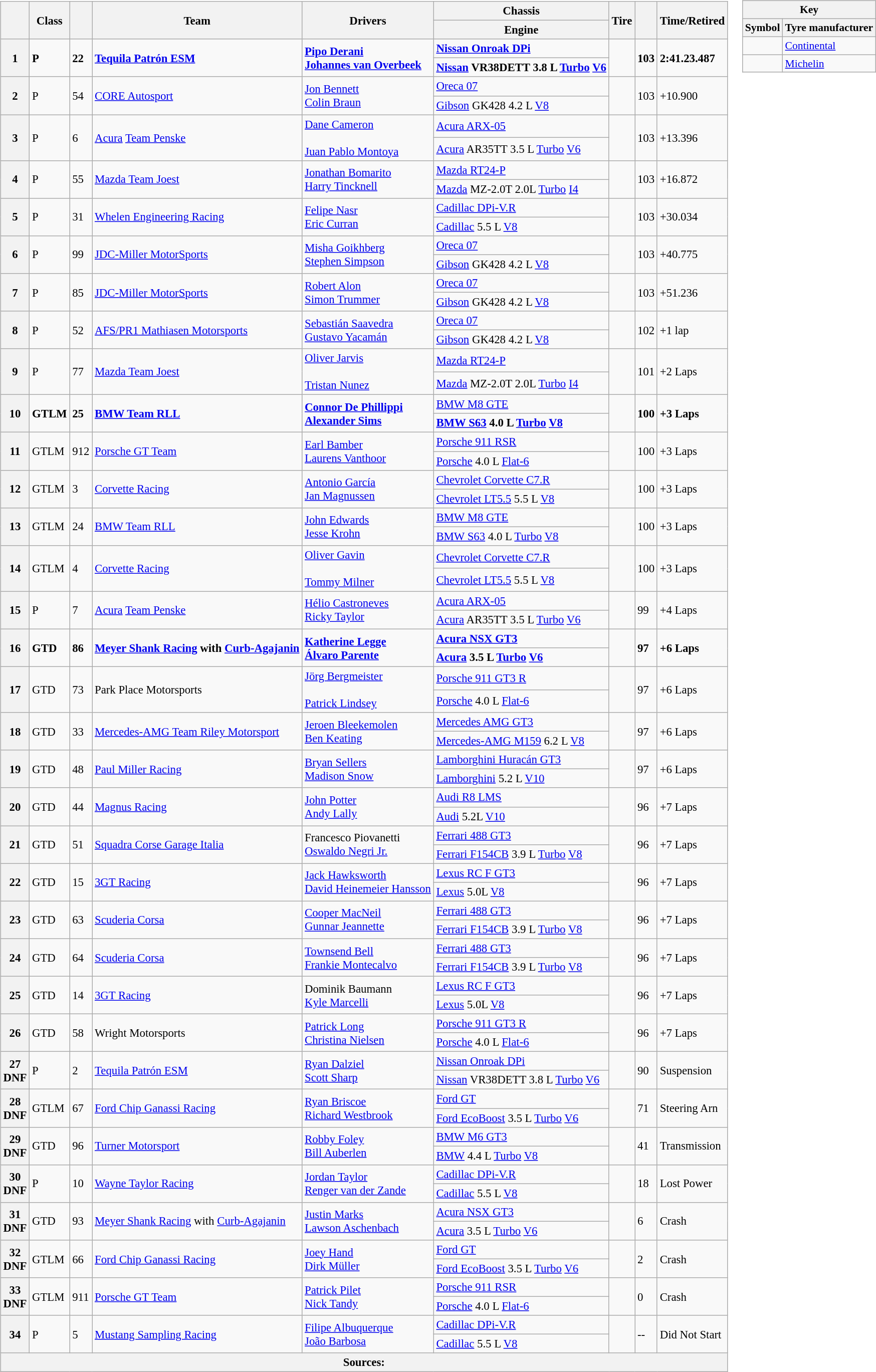<table>
<tr valign="top">
<td><br><table class="wikitable" style="font-size: 95%;">
<tr>
<th rowspan=2></th>
<th rowspan=2>Class</th>
<th rowspan=2 class="unsortable"></th>
<th rowspan=2 class="unsortable">Team</th>
<th rowspan=2 class="unsortable">Drivers</th>
<th scope="col" class="unsortable">Chassis</th>
<th rowspan=2>Tire</th>
<th rowspan=2 class="unsortable"></th>
<th rowspan=2 class="unsortable">Time/Retired</th>
</tr>
<tr>
<th>Engine</th>
</tr>
<tr style="font-weight:bold">
<th rowspan="2">1</th>
<td rowspan="2">P</td>
<td rowspan="2">22</td>
<td rowspan="2"> <a href='#'>Tequila Patrón ESM</a></td>
<td rowspan="2"> <a href='#'>Pipo Derani</a><br> <a href='#'>Johannes van Overbeek</a></td>
<td><a href='#'>Nissan Onroak DPi</a></td>
<td rowspan="2"></td>
<td rowspan="2">103</td>
<td rowspan="2">2:41.23.487</td>
</tr>
<tr>
<td><strong><a href='#'>Nissan</a> VR38DETT 3.8 L <a href='#'>Turbo</a> <a href='#'>V6</a></strong></td>
</tr>
<tr>
<th rowspan="2">2</th>
<td rowspan="2">P</td>
<td rowspan="2">54</td>
<td rowspan="2"> <a href='#'>CORE Autosport</a></td>
<td rowspan="2"> <a href='#'>Jon Bennett</a><br> <a href='#'>Colin Braun</a></td>
<td><a href='#'>Oreca 07</a></td>
<td rowspan="2"></td>
<td rowspan="2">103</td>
<td rowspan="2">+10.900</td>
</tr>
<tr>
<td><a href='#'>Gibson</a> GK428 4.2 L <a href='#'>V8</a></td>
</tr>
<tr>
<th rowspan="2">3</th>
<td rowspan="2">P</td>
<td rowspan="2">6</td>
<td rowspan="2"> <a href='#'>Acura</a> <a href='#'>Team Penske</a></td>
<td rowspan="2"> <a href='#'>Dane Cameron</a><br><br> <a href='#'>Juan Pablo Montoya</a></td>
<td><a href='#'>Acura ARX-05</a></td>
<td rowspan="2"></td>
<td rowspan="2">103</td>
<td rowspan="2">+13.396</td>
</tr>
<tr>
<td><a href='#'>Acura</a> AR35TT 3.5 L <a href='#'>Turbo</a> <a href='#'>V6</a></td>
</tr>
<tr>
<th rowspan="2">4</th>
<td rowspan="2">P</td>
<td rowspan="2">55</td>
<td rowspan="2"> <a href='#'>Mazda Team Joest</a></td>
<td rowspan="2"> <a href='#'>Jonathan Bomarito</a><br> <a href='#'>Harry Tincknell</a></td>
<td><a href='#'>Mazda RT24-P</a></td>
<td rowspan="2"></td>
<td rowspan="2">103</td>
<td rowspan="2">+16.872</td>
</tr>
<tr>
<td><a href='#'>Mazda</a> MZ-2.0T 2.0L <a href='#'>Turbo</a> <a href='#'>I4</a></td>
</tr>
<tr>
<th rowspan="2">5</th>
<td rowspan="2">P</td>
<td rowspan="2">31</td>
<td rowspan="2"> <a href='#'>Whelen Engineering Racing</a></td>
<td rowspan="2"> <a href='#'>Felipe Nasr</a> <br> <a href='#'>Eric Curran</a></td>
<td><a href='#'>Cadillac DPi-V.R</a></td>
<td rowspan="2"></td>
<td rowspan="2">103</td>
<td rowspan="2">+30.034</td>
</tr>
<tr>
<td><a href='#'>Cadillac</a> 5.5 L <a href='#'>V8</a></td>
</tr>
<tr>
<th rowspan="2">6</th>
<td rowspan="2">P</td>
<td rowspan="2">99</td>
<td rowspan="2"> <a href='#'>JDC-Miller MotorSports</a></td>
<td rowspan="2"> <a href='#'>Misha Goikhberg</a><br> <a href='#'>Stephen Simpson</a></td>
<td><a href='#'>Oreca 07</a></td>
<td rowspan="2"></td>
<td rowspan="2">103</td>
<td rowspan="2">+40.775</td>
</tr>
<tr>
<td><a href='#'>Gibson</a> GK428 4.2 L <a href='#'>V8</a></td>
</tr>
<tr>
<th rowspan="2">7</th>
<td rowspan="2">P</td>
<td rowspan="2">85</td>
<td rowspan="2"> <a href='#'>JDC-Miller MotorSports</a></td>
<td rowspan="2"> <a href='#'>Robert Alon</a> <br> <a href='#'>Simon Trummer</a></td>
<td><a href='#'>Oreca 07</a></td>
<td rowspan="2"></td>
<td rowspan="2">103</td>
<td rowspan="2">+51.236</td>
</tr>
<tr>
<td><a href='#'>Gibson</a> GK428 4.2 L <a href='#'>V8</a></td>
</tr>
<tr>
<th rowspan="2">8</th>
<td rowspan="2">P</td>
<td rowspan="2">52</td>
<td rowspan="2"> <a href='#'>AFS/PR1 Mathiasen Motorsports</a></td>
<td rowspan="2"> <a href='#'>Sebastián Saavedra</a> <br> <a href='#'>Gustavo Yacamán</a></td>
<td><a href='#'>Oreca 07</a></td>
<td rowspan="2"></td>
<td rowspan="2">102</td>
<td rowspan="2">+1 lap</td>
</tr>
<tr>
<td><a href='#'>Gibson</a> GK428 4.2 L <a href='#'>V8</a></td>
</tr>
<tr>
<th rowspan="2">9</th>
<td rowspan="2">P</td>
<td rowspan="2">77</td>
<td rowspan="2"> <a href='#'>Mazda Team Joest</a></td>
<td rowspan="2"> <a href='#'>Oliver Jarvis</a><br><br> <a href='#'>Tristan Nunez</a></td>
<td><a href='#'>Mazda RT24-P</a></td>
<td rowspan="2"></td>
<td rowspan="2">101</td>
<td rowspan="2">+2 Laps</td>
</tr>
<tr>
<td><a href='#'>Mazda</a> MZ-2.0T 2.0L <a href='#'>Turbo</a> <a href='#'>I4</a></td>
</tr>
<tr>
<th rowspan="2">10</th>
<td rowspan="2"><strong>GTLM</strong></td>
<td rowspan="2"><strong>25</strong></td>
<td rowspan="2"><strong> <a href='#'>BMW Team RLL</a></strong></td>
<td rowspan="2"><strong> <a href='#'>Connor De Phillippi</a><br> <a href='#'>Alexander Sims</a></strong></td>
<td><a href='#'>BMW M8 GTE</a></td>
<td rowspan="2"></td>
<td rowspan="2"><strong>100</strong></td>
<td rowspan="2"><strong>+3 Laps</strong></td>
</tr>
<tr>
<td><strong><a href='#'>BMW S63</a> 4.0 L <a href='#'>Turbo</a> <a href='#'>V8</a></strong></td>
</tr>
<tr>
<th rowspan="2">11</th>
<td rowspan="2">GTLM</td>
<td rowspan="2">912</td>
<td rowspan="2"> <a href='#'>Porsche GT Team</a></td>
<td rowspan="2"> <a href='#'>Earl Bamber</a><br> <a href='#'>Laurens Vanthoor</a></td>
<td><a href='#'>Porsche 911 RSR</a></td>
<td rowspan="2"></td>
<td rowspan="2">100</td>
<td rowspan="2">+3 Laps</td>
</tr>
<tr>
<td><a href='#'>Porsche</a> 4.0 L <a href='#'>Flat-6</a></td>
</tr>
<tr>
<th rowspan="2">12</th>
<td rowspan="2">GTLM</td>
<td rowspan="2">3</td>
<td rowspan="2"> <a href='#'>Corvette Racing</a></td>
<td rowspan="2"> <a href='#'>Antonio García</a><br> <a href='#'>Jan Magnussen</a></td>
<td><a href='#'>Chevrolet Corvette C7.R</a></td>
<td rowspan="2"></td>
<td rowspan="2">100</td>
<td rowspan="2">+3 Laps</td>
</tr>
<tr>
<td><a href='#'>Chevrolet LT5.5</a> 5.5 L <a href='#'>V8</a></td>
</tr>
<tr>
<th rowspan="2">13</th>
<td rowspan="2">GTLM</td>
<td rowspan="2">24</td>
<td rowspan="2"> <a href='#'>BMW Team RLL</a></td>
<td rowspan="2"> <a href='#'>John Edwards</a><br> <a href='#'>Jesse Krohn</a></td>
<td><a href='#'>BMW M8 GTE</a></td>
<td rowspan="2"></td>
<td rowspan="2">100</td>
<td rowspan="2">+3 Laps</td>
</tr>
<tr>
<td><a href='#'>BMW S63</a> 4.0 L <a href='#'>Turbo</a> <a href='#'>V8</a></td>
</tr>
<tr>
<th rowspan="2">14</th>
<td rowspan="2">GTLM</td>
<td rowspan="2">4</td>
<td rowspan="2"> <a href='#'>Corvette Racing</a></td>
<td rowspan="2"> <a href='#'>Oliver Gavin</a><br><br> <a href='#'>Tommy Milner</a></td>
<td><a href='#'>Chevrolet Corvette C7.R</a></td>
<td rowspan="2"></td>
<td rowspan="2">100</td>
<td rowspan="2">+3 Laps</td>
</tr>
<tr>
<td><a href='#'>Chevrolet LT5.5</a> 5.5 L <a href='#'>V8</a></td>
</tr>
<tr>
<th rowspan="2">15</th>
<td rowspan="2">P</td>
<td rowspan="2">7</td>
<td rowspan="2"> <a href='#'>Acura</a> <a href='#'>Team Penske</a></td>
<td rowspan="2"> <a href='#'>Hélio Castroneves</a> <br> <a href='#'>Ricky Taylor</a></td>
<td><a href='#'>Acura ARX-05</a></td>
<td rowspan="2"></td>
<td rowspan="2">99</td>
<td rowspan="2">+4 Laps</td>
</tr>
<tr>
<td><a href='#'>Acura</a> AR35TT 3.5 L <a href='#'>Turbo</a> <a href='#'>V6</a></td>
</tr>
<tr>
<th rowspan="2">16</th>
<td rowspan="2"><strong>GTD</strong></td>
<td rowspan="2"><strong>86</strong></td>
<td rowspan="2"><strong> <a href='#'>Meyer Shank Racing</a> with <a href='#'>Curb-Agajanin</a></strong></td>
<td rowspan="2"><strong> <a href='#'>Katherine Legge</a> <br> <a href='#'>Álvaro Parente</a></strong></td>
<td><strong><a href='#'>Acura NSX GT3</a></strong></td>
<td rowspan="2"></td>
<td rowspan="2"><strong>97</strong></td>
<td rowspan="2"><strong>+6 Laps</strong></td>
</tr>
<tr>
<td><strong><a href='#'>Acura</a> 3.5 L <a href='#'>Turbo</a> <a href='#'>V6</a></strong></td>
</tr>
<tr>
<th rowspan="2">17</th>
<td rowspan="2">GTD</td>
<td rowspan="2">73</td>
<td rowspan="2"> Park Place Motorsports</td>
<td rowspan="2"> <a href='#'>Jörg Bergmeister</a><br><br> <a href='#'>Patrick Lindsey</a></td>
<td><a href='#'>Porsche 911 GT3 R</a></td>
<td rowspan="2"></td>
<td rowspan="2">97</td>
<td rowspan="2">+6 Laps</td>
</tr>
<tr>
<td><a href='#'>Porsche</a> 4.0 L <a href='#'>Flat-6</a></td>
</tr>
<tr>
<th rowspan="2">18</th>
<td rowspan="2">GTD</td>
<td rowspan="2">33</td>
<td rowspan="2"> <a href='#'>Mercedes-AMG Team Riley Motorsport</a></td>
<td rowspan="2"> <a href='#'>Jeroen Bleekemolen</a> <br> <a href='#'>Ben Keating</a></td>
<td><a href='#'>Mercedes AMG GT3</a></td>
<td rowspan="2"></td>
<td rowspan="2">97</td>
<td rowspan="2">+6 Laps</td>
</tr>
<tr>
<td><a href='#'>Mercedes-AMG M159</a> 6.2 L <a href='#'>V8</a></td>
</tr>
<tr>
<th rowspan="2">19</th>
<td rowspan="2">GTD</td>
<td rowspan="2">48</td>
<td rowspan="2"> <a href='#'>Paul Miller Racing</a></td>
<td rowspan="2"> <a href='#'>Bryan Sellers</a><br> <a href='#'>Madison Snow</a></td>
<td><a href='#'>Lamborghini Huracán GT3</a></td>
<td rowspan="2"></td>
<td rowspan="2">97</td>
<td rowspan="2">+6 Laps</td>
</tr>
<tr>
<td><a href='#'>Lamborghini</a> 5.2 L <a href='#'>V10</a></td>
</tr>
<tr>
<th rowspan="2">20</th>
<td rowspan="2">GTD</td>
<td rowspan="2">44</td>
<td rowspan="2"> <a href='#'>Magnus Racing</a></td>
<td rowspan="2"> <a href='#'>John Potter</a><br> <a href='#'>Andy Lally</a></td>
<td><a href='#'>Audi R8 LMS</a></td>
<td rowspan="2"></td>
<td rowspan="2">96</td>
<td rowspan="2">+7 Laps</td>
</tr>
<tr>
<td><a href='#'>Audi</a> 5.2L <a href='#'>V10</a></td>
</tr>
<tr>
<th rowspan="2">21</th>
<td rowspan="2">GTD</td>
<td rowspan="2">51</td>
<td rowspan="2"> <a href='#'>Squadra Corse Garage Italia</a></td>
<td rowspan="2"> Francesco Piovanetti<br> <a href='#'>Oswaldo Negri Jr.</a></td>
<td><a href='#'>Ferrari 488 GT3</a></td>
<td rowspan="2"></td>
<td rowspan="2">96</td>
<td rowspan="2">+7 Laps</td>
</tr>
<tr>
<td><a href='#'>Ferrari F154CB</a> 3.9 L <a href='#'>Turbo</a> <a href='#'>V8</a></td>
</tr>
<tr>
<th rowspan="2">22</th>
<td rowspan="2">GTD</td>
<td rowspan="2">15</td>
<td rowspan="2"> <a href='#'>3GT Racing</a></td>
<td rowspan="2"> <a href='#'>Jack Hawksworth</a><br> <a href='#'>David Heinemeier Hansson</a></td>
<td><a href='#'>Lexus RC F GT3</a></td>
<td rowspan="2"></td>
<td rowspan="2">96</td>
<td rowspan="2">+7 Laps</td>
</tr>
<tr>
<td><a href='#'>Lexus</a> 5.0L <a href='#'>V8</a></td>
</tr>
<tr>
<th rowspan="2">23</th>
<td rowspan="2">GTD</td>
<td rowspan="2">63</td>
<td rowspan="2"> <a href='#'>Scuderia Corsa</a></td>
<td rowspan="2"> <a href='#'>Cooper MacNeil</a><br> <a href='#'>Gunnar Jeannette</a></td>
<td><a href='#'>Ferrari 488 GT3</a></td>
<td rowspan="2"></td>
<td rowspan="2">96</td>
<td rowspan="2">+7 Laps</td>
</tr>
<tr>
<td><a href='#'>Ferrari F154CB</a> 3.9 L <a href='#'>Turbo</a> <a href='#'>V8</a></td>
</tr>
<tr>
<th rowspan="2">24</th>
<td rowspan="2">GTD</td>
<td rowspan="2">64</td>
<td rowspan="2"> <a href='#'>Scuderia Corsa</a></td>
<td rowspan="2"> <a href='#'>Townsend Bell</a><br> <a href='#'>Frankie Montecalvo</a></td>
<td><a href='#'>Ferrari 488 GT3</a></td>
<td rowspan="2"></td>
<td rowspan="2">96</td>
<td rowspan="2">+7 Laps</td>
</tr>
<tr>
<td><a href='#'>Ferrari F154CB</a> 3.9 L <a href='#'>Turbo</a> <a href='#'>V8</a></td>
</tr>
<tr>
<th rowspan="2">25</th>
<td rowspan="2">GTD</td>
<td rowspan="2">14</td>
<td rowspan="2"> <a href='#'>3GT Racing</a></td>
<td rowspan="2"> Dominik Baumann<br> <a href='#'>Kyle Marcelli</a></td>
<td><a href='#'>Lexus RC F GT3</a></td>
<td rowspan="2"></td>
<td rowspan="2">96</td>
<td rowspan="2">+7 Laps</td>
</tr>
<tr>
<td><a href='#'>Lexus</a> 5.0L <a href='#'>V8</a></td>
</tr>
<tr>
<th rowspan="2">26</th>
<td rowspan="2">GTD</td>
<td rowspan="2">58</td>
<td rowspan="2"> Wright Motorsports</td>
<td rowspan="2"> <a href='#'>Patrick Long</a><br> <a href='#'>Christina Nielsen</a></td>
<td><a href='#'>Porsche 911 GT3 R</a></td>
<td rowspan="2"></td>
<td rowspan="2">96</td>
<td rowspan="2">+7 Laps</td>
</tr>
<tr>
<td><a href='#'>Porsche</a> 4.0 L <a href='#'>Flat-6</a></td>
</tr>
<tr>
<th rowspan="2">27<br>DNF</th>
<td rowspan="2">P</td>
<td rowspan="2">2</td>
<td rowspan="2"> <a href='#'>Tequila Patrón ESM</a></td>
<td rowspan="2"> <a href='#'>Ryan Dalziel</a> <br> <a href='#'>Scott Sharp</a></td>
<td><a href='#'>Nissan Onroak DPi</a></td>
<td rowspan="2"></td>
<td rowspan="2">90</td>
<td rowspan="2">Suspension</td>
</tr>
<tr>
<td><a href='#'>Nissan</a> VR38DETT 3.8 L <a href='#'>Turbo</a> <a href='#'>V6</a></td>
</tr>
<tr>
<th rowspan="2">28<br>DNF</th>
<td rowspan="2">GTLM</td>
<td rowspan="2">67</td>
<td rowspan="2"> <a href='#'>Ford Chip Ganassi Racing</a></td>
<td rowspan="2"> <a href='#'>Ryan Briscoe</a><br> <a href='#'>Richard Westbrook</a></td>
<td><a href='#'>Ford GT</a></td>
<td rowspan="2"></td>
<td rowspan="2">71</td>
<td rowspan="2">Steering Arn</td>
</tr>
<tr>
<td><a href='#'>Ford EcoBoost</a> 3.5 L <a href='#'>Turbo</a> <a href='#'>V6</a></td>
</tr>
<tr>
<th rowspan="2">29<br>DNF</th>
<td rowspan="2">GTD</td>
<td rowspan="2">96</td>
<td rowspan="2"> <a href='#'>Turner Motorsport</a></td>
<td rowspan="2"> <a href='#'>Robby Foley</a><br> <a href='#'>Bill Auberlen</a></td>
<td><a href='#'>BMW M6 GT3</a></td>
<td rowspan="2"></td>
<td rowspan="2">41</td>
<td rowspan="2">Transmission</td>
</tr>
<tr>
<td><a href='#'>BMW</a> 4.4 L <a href='#'>Turbo</a> <a href='#'>V8</a></td>
</tr>
<tr>
<th rowspan="2">30<br>DNF</th>
<td rowspan="2">P</td>
<td rowspan="2">10</td>
<td rowspan="2"> <a href='#'>Wayne Taylor Racing</a></td>
<td rowspan="2"> <a href='#'>Jordan Taylor</a> <br> <a href='#'>Renger van der Zande</a></td>
<td><a href='#'>Cadillac DPi-V.R</a></td>
<td rowspan="2"></td>
<td rowspan="2">18</td>
<td rowspan="2">Lost Power</td>
</tr>
<tr>
<td><a href='#'>Cadillac</a> 5.5 L <a href='#'>V8</a></td>
</tr>
<tr>
<th rowspan="2">31<br>DNF</th>
<td rowspan="2">GTD</td>
<td rowspan="2">93</td>
<td rowspan="2"> <a href='#'>Meyer Shank Racing</a> with <a href='#'>Curb-Agajanin</a></td>
<td rowspan="2"> <a href='#'>Justin Marks</a> <br> <a href='#'>Lawson Aschenbach</a></td>
<td><a href='#'>Acura NSX GT3</a></td>
<td rowspan="2"></td>
<td rowspan="2">6</td>
<td rowspan="2">Crash</td>
</tr>
<tr>
<td><a href='#'>Acura</a> 3.5 L <a href='#'>Turbo</a> <a href='#'>V6</a></td>
</tr>
<tr>
<th rowspan="2">32<br>DNF</th>
<td rowspan="2">GTLM</td>
<td rowspan="2">66</td>
<td rowspan="2"> <a href='#'>Ford Chip Ganassi Racing</a></td>
<td rowspan="2"> <a href='#'>Joey Hand</a> <br> <a href='#'>Dirk Müller</a></td>
<td><a href='#'>Ford GT</a></td>
<td rowspan="2"></td>
<td rowspan="2">2</td>
<td rowspan="2">Crash</td>
</tr>
<tr>
<td><a href='#'>Ford EcoBoost</a> 3.5 L <a href='#'>Turbo</a> <a href='#'>V6</a></td>
</tr>
<tr>
<th rowspan="2">33<br>DNF</th>
<td rowspan="2">GTLM</td>
<td rowspan="2">911</td>
<td rowspan="2"> <a href='#'>Porsche GT Team</a></td>
<td rowspan="2"> <a href='#'>Patrick Pilet</a> <br> <a href='#'>Nick Tandy</a></td>
<td><a href='#'>Porsche 911 RSR</a></td>
<td rowspan="2"></td>
<td rowspan="2">0</td>
<td rowspan="2">Crash</td>
</tr>
<tr>
<td><a href='#'>Porsche</a> 4.0 L <a href='#'>Flat-6</a></td>
</tr>
<tr>
<th rowspan="2">34</th>
<td rowspan="2">P</td>
<td rowspan="2">5</td>
<td rowspan="2"> <a href='#'>Mustang Sampling Racing</a></td>
<td rowspan="2"> <a href='#'>Filipe Albuquerque</a> <br> <a href='#'>João Barbosa</a></td>
<td><a href='#'>Cadillac DPi-V.R</a></td>
<td rowspan="2"></td>
<td rowspan="2">--</td>
<td rowspan="2">Did Not Start</td>
</tr>
<tr>
<td><a href='#'>Cadillac</a> 5.5 L <a href='#'>V8</a></td>
</tr>
<tr>
<th colspan="9" align="center">Sources:</th>
</tr>
</table>
</td>
<td><br><table style="margin-right:0; font-size:90%" class="wikitable">
<tr>
<th scope="col" colspan=2>Key</th>
</tr>
<tr>
<th scope="col">Symbol</th>
<th scope="col">Tyre manufacturer</th>
</tr>
<tr>
<td></td>
<td><a href='#'>Continental</a></td>
</tr>
<tr>
<td></td>
<td><a href='#'>Michelin</a></td>
</tr>
</table>
</td>
</tr>
</table>
